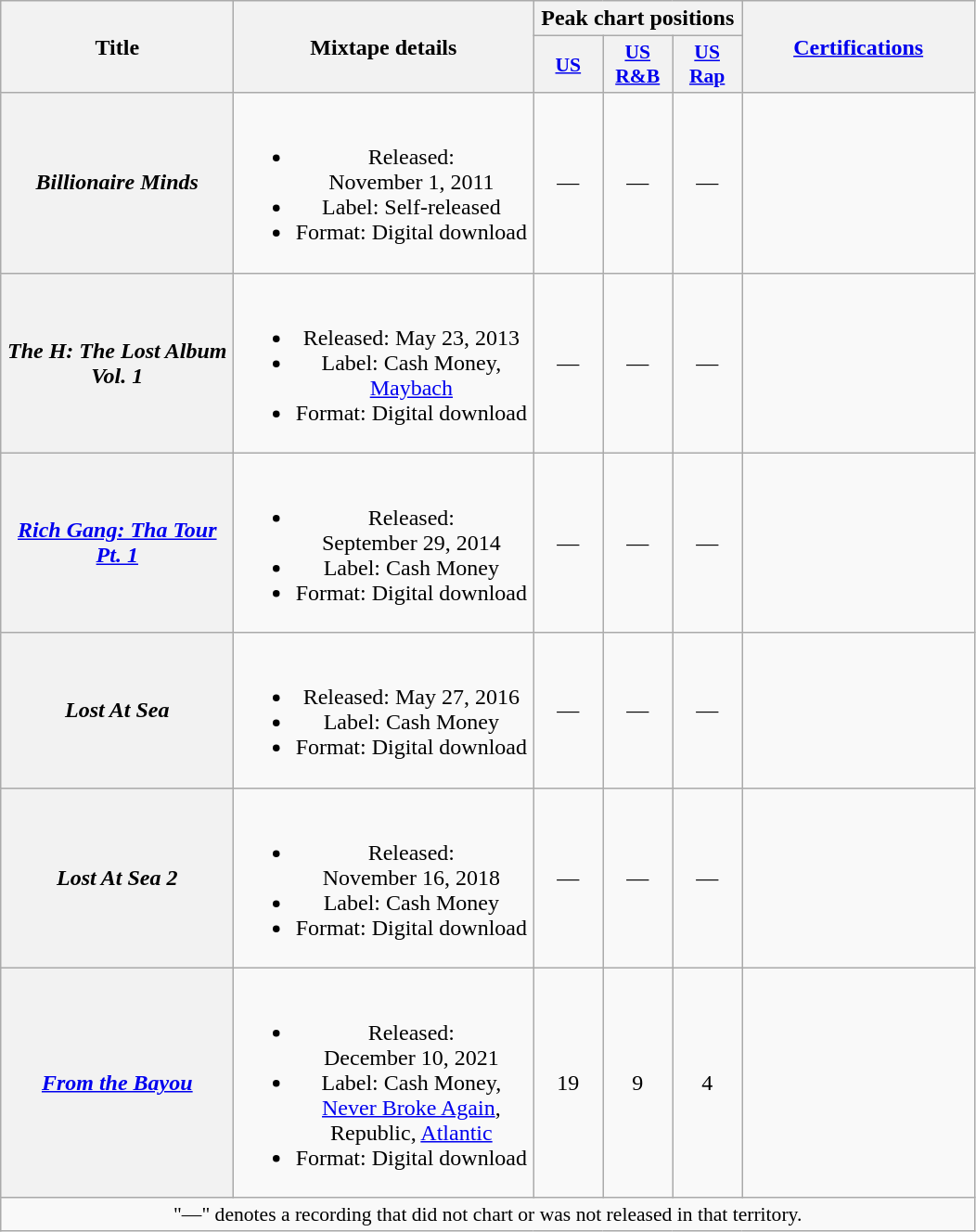<table class="wikitable plainrowheaders" style="text-align:center;">
<tr>
<th scope="col" rowspan="2" style="width:10em;">Title</th>
<th scope="col" rowspan="2" style="width:13em;">Mixtape details</th>
<th scope="col" colspan="3">Peak chart positions</th>
<th scope="col" rowspan="2" style="width:10em"><a href='#'>Certifications</a></th>
</tr>
<tr>
<th scope="col" style="width:3em;font-size:90%;"><a href='#'>US</a><br></th>
<th scope="col" style="width:3em;font-size:90%;"><a href='#'>US<br>R&B</a><br></th>
<th scope="col" style="width:3em;font-size:90%;"><a href='#'>US<br>Rap</a><br></th>
</tr>
<tr>
<th scope="row"><em>Billionaire Minds</em> <br></th>
<td><br><ul><li>Released: November 1, 2011</li><li>Label: Self-released</li><li>Format: Digital download</li></ul></td>
<td>—</td>
<td>—</td>
<td>—</td>
<td></td>
</tr>
<tr>
<th scope="row"><em>The H: The Lost Album Vol. 1</em> <br></th>
<td><br><ul><li>Released: May 23, 2013</li><li>Label: Cash Money, <a href='#'>Maybach</a></li><li>Format: Digital download</li></ul></td>
<td>—</td>
<td>—</td>
<td>—</td>
<td></td>
</tr>
<tr>
<th scope="row"><em><a href='#'>Rich Gang: Tha Tour Pt. 1</a></em> <br></th>
<td><br><ul><li>Released: September 29, 2014</li><li>Label: Cash Money</li><li>Format: Digital download</li></ul></td>
<td>—</td>
<td>—</td>
<td>—</td>
<td></td>
</tr>
<tr>
<th scope="row"><em>Lost At Sea</em> <br></th>
<td><br><ul><li>Released: May 27, 2016</li><li>Label: Cash Money</li><li>Format: Digital download</li></ul></td>
<td>—</td>
<td>—</td>
<td>—</td>
<td></td>
</tr>
<tr>
<th scope="row"><em>Lost At Sea 2</em> <br></th>
<td><br><ul><li>Released: November 16, 2018</li><li>Label: Cash Money</li><li>Format: Digital download</li></ul></td>
<td>—</td>
<td>—</td>
<td>—</td>
<td></td>
</tr>
<tr>
<th scope="row"><em><a href='#'>From the Bayou</a></em> <br></th>
<td><br><ul><li>Released: December 10, 2021</li><li>Label: Cash Money, <a href='#'>Never Broke Again</a>, Republic, <a href='#'>Atlantic</a></li><li>Format: Digital download</li></ul></td>
<td>19</td>
<td>9</td>
<td>4</td>
<td></td>
</tr>
<tr>
<td colspan="6" style="font-size:90%">"—" denotes a recording that did not chart or was not released in that territory.</td>
</tr>
</table>
